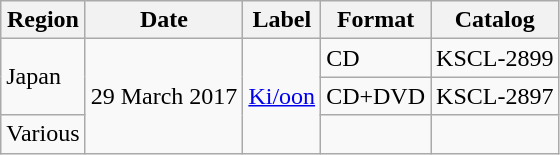<table class="wikitable">
<tr>
<th>Region</th>
<th>Date</th>
<th>Label</th>
<th>Format</th>
<th>Catalog</th>
</tr>
<tr>
<td rowspan="2">Japan</td>
<td rowspan="3">29 March 2017</td>
<td rowspan="3"><a href='#'>Ki/oon</a></td>
<td>CD</td>
<td>KSCL-2899</td>
</tr>
<tr>
<td>CD+DVD</td>
<td>KSCL-2897</td>
</tr>
<tr>
<td>Various</td>
<td></td>
<td></td>
</tr>
</table>
